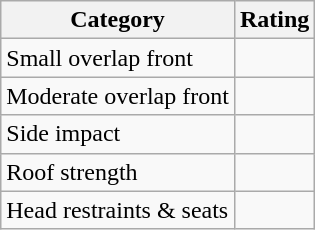<table class="wikitable">
<tr>
<th>Category</th>
<th>Rating</th>
</tr>
<tr>
<td>Small overlap front</td>
<td></td>
</tr>
<tr>
<td>Moderate overlap front</td>
<td></td>
</tr>
<tr>
<td>Side impact</td>
<td></td>
</tr>
<tr>
<td>Roof strength</td>
<td></td>
</tr>
<tr>
<td>Head restraints & seats</td>
<td></td>
</tr>
</table>
